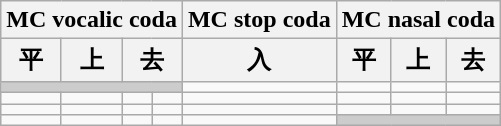<table class="wikitable" style="text-align: center;">
<tr>
<th colspan="4">MC vocalic coda</th>
<th>MC stop coda</th>
<th colspan="3">MC nasal coda</th>
</tr>
<tr>
<th>平</th>
<th>上</th>
<th colspan="2">去</th>
<th>入</th>
<th>平</th>
<th>上</th>
<th>去</th>
</tr>
<tr>
<td colspan="4" style="background-color:#ccc"></td>
<td></td>
<td></td>
<td></td>
<td></td>
</tr>
<tr>
<td></td>
<td></td>
<td></td>
<td></td>
<td></td>
<td></td>
<td></td>
<td></td>
</tr>
<tr>
<td></td>
<td></td>
<td></td>
<td></td>
<td></td>
<td></td>
<td></td>
<td></td>
</tr>
<tr>
<td></td>
<td></td>
<td></td>
<td></td>
<td></td>
<td colspan="3" style="background-color:#ccc"></td>
</tr>
</table>
